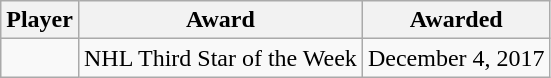<table class="wikitable sortable" style="width:auto;">
<tr>
<th>Player</th>
<th>Award</th>
<th data-sort-type="date">Awarded</th>
</tr>
<tr>
<td></td>
<td>NHL Third Star of the Week</td>
<td>December 4, 2017</td>
</tr>
</table>
